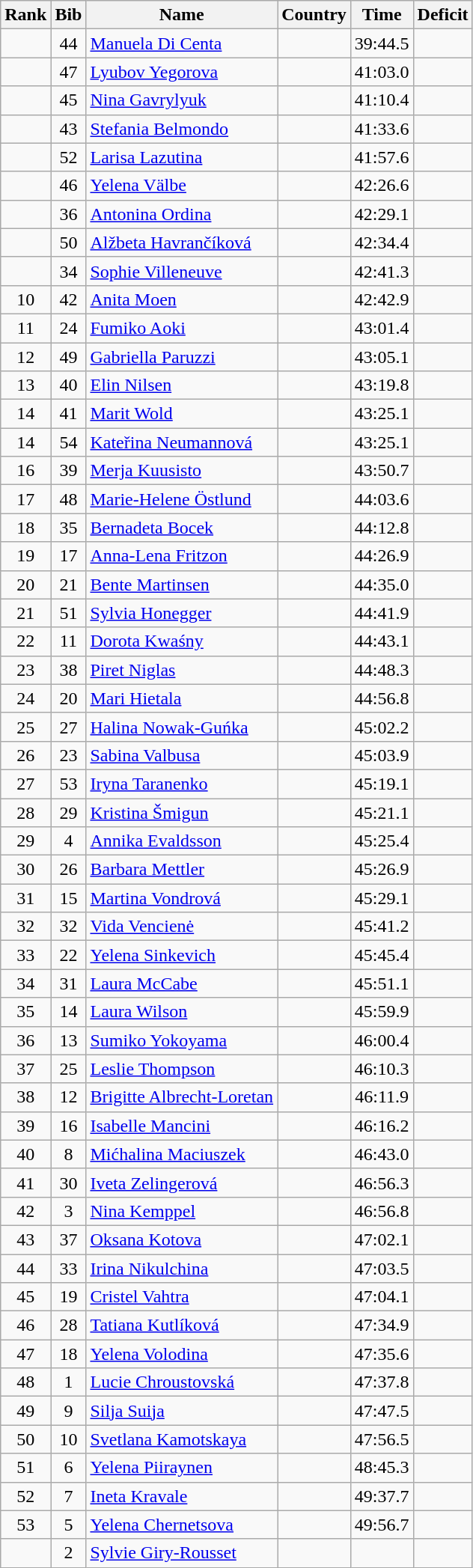<table class="wikitable sortable" style="text-align:center">
<tr>
<th>Rank</th>
<th>Bib</th>
<th>Name</th>
<th>Country</th>
<th>Time</th>
<th>Deficit</th>
</tr>
<tr>
<td></td>
<td>44</td>
<td align="left"><a href='#'>Manuela Di Centa</a></td>
<td align="left"></td>
<td>39:44.5</td>
<td></td>
</tr>
<tr>
<td></td>
<td>47</td>
<td align="left"><a href='#'>Lyubov Yegorova</a></td>
<td align="left"></td>
<td>41:03.0</td>
<td align=right></td>
</tr>
<tr>
<td></td>
<td>45</td>
<td align="left"><a href='#'>Nina Gavrylyuk</a></td>
<td align="left"></td>
<td>41:10.4</td>
<td align=right></td>
</tr>
<tr>
<td></td>
<td>43</td>
<td align="left"><a href='#'>Stefania Belmondo</a></td>
<td align="left"></td>
<td>41:33.6</td>
<td align=right></td>
</tr>
<tr>
<td></td>
<td>52</td>
<td align="left"><a href='#'>Larisa Lazutina</a></td>
<td align="left"></td>
<td>41:57.6</td>
<td align=right></td>
</tr>
<tr>
<td></td>
<td>46</td>
<td align="left"><a href='#'>Yelena Välbe</a></td>
<td align="left"></td>
<td>42:26.6</td>
<td align=right></td>
</tr>
<tr>
<td></td>
<td>36</td>
<td align="left"><a href='#'>Antonina Ordina</a></td>
<td align="left"></td>
<td>42:29.1</td>
<td align=right></td>
</tr>
<tr>
<td></td>
<td>50</td>
<td align="left"><a href='#'>Alžbeta Havrančíková</a></td>
<td align="left"></td>
<td>42:34.4</td>
<td align=right></td>
</tr>
<tr>
<td></td>
<td>34</td>
<td align="left"><a href='#'>Sophie Villeneuve</a></td>
<td align="left"></td>
<td>42:41.3</td>
<td align=right></td>
</tr>
<tr>
<td>10</td>
<td>42</td>
<td align="left"><a href='#'>Anita Moen</a></td>
<td align="left"></td>
<td>42:42.9</td>
<td align=right></td>
</tr>
<tr>
<td>11</td>
<td>24</td>
<td align="left"><a href='#'>Fumiko Aoki</a></td>
<td align="left"></td>
<td>43:01.4</td>
<td align=right></td>
</tr>
<tr>
<td>12</td>
<td>49</td>
<td align="left"><a href='#'>Gabriella Paruzzi</a></td>
<td align="left"></td>
<td>43:05.1</td>
<td align=right></td>
</tr>
<tr>
<td>13</td>
<td>40</td>
<td align="left"><a href='#'>Elin Nilsen</a></td>
<td align="left"></td>
<td>43:19.8</td>
<td align=right></td>
</tr>
<tr>
<td>14</td>
<td>41</td>
<td align="left"><a href='#'>Marit Wold</a></td>
<td align="left"></td>
<td>43:25.1</td>
<td align=right></td>
</tr>
<tr>
<td>14</td>
<td>54</td>
<td align="left"><a href='#'>Kateřina Neumannová</a></td>
<td align="left"></td>
<td>43:25.1</td>
<td align=right></td>
</tr>
<tr>
<td>16</td>
<td>39</td>
<td align="left"><a href='#'>Merja Kuusisto</a></td>
<td align="left"></td>
<td>43:50.7</td>
<td align=right></td>
</tr>
<tr>
<td>17</td>
<td>48</td>
<td align="left"><a href='#'>Marie-Helene Östlund</a></td>
<td align="left"></td>
<td>44:03.6</td>
<td align=right></td>
</tr>
<tr>
<td>18</td>
<td>35</td>
<td align="left"><a href='#'>Bernadeta Bocek</a></td>
<td align="left"></td>
<td>44:12.8</td>
<td align=right></td>
</tr>
<tr>
<td>19</td>
<td>17</td>
<td align="left"><a href='#'>Anna-Lena Fritzon</a></td>
<td align="left"></td>
<td>44:26.9</td>
<td align=right></td>
</tr>
<tr>
<td>20</td>
<td>21</td>
<td align="left"><a href='#'>Bente Martinsen</a></td>
<td align="left"></td>
<td>44:35.0</td>
<td align=right></td>
</tr>
<tr>
<td>21</td>
<td>51</td>
<td align="left"><a href='#'>Sylvia Honegger</a></td>
<td align="left"></td>
<td>44:41.9</td>
<td align=right></td>
</tr>
<tr>
<td>22</td>
<td>11</td>
<td align="left"><a href='#'>Dorota Kwaśny</a></td>
<td align="left"></td>
<td>44:43.1</td>
<td align=right></td>
</tr>
<tr>
<td>23</td>
<td>38</td>
<td align="left"><a href='#'>Piret Niglas</a></td>
<td align="left"></td>
<td>44:48.3</td>
<td align=right></td>
</tr>
<tr>
<td>24</td>
<td>20</td>
<td align="left"><a href='#'>Mari Hietala</a></td>
<td align="left"></td>
<td>44:56.8</td>
<td align=right></td>
</tr>
<tr>
<td>25</td>
<td>27</td>
<td align="left"><a href='#'>Halina Nowak-Guńka</a></td>
<td align="left"></td>
<td>45:02.2</td>
<td align=right></td>
</tr>
<tr>
<td>26</td>
<td>23</td>
<td align="left"><a href='#'>Sabina Valbusa</a></td>
<td align="left"></td>
<td>45:03.9</td>
<td align=right></td>
</tr>
<tr>
<td>27</td>
<td>53</td>
<td align="left"><a href='#'>Iryna Taranenko</a></td>
<td align="left"></td>
<td>45:19.1</td>
<td align=right></td>
</tr>
<tr>
<td>28</td>
<td>29</td>
<td align="left"><a href='#'>Kristina Šmigun</a></td>
<td align="left"></td>
<td>45:21.1</td>
<td align=right></td>
</tr>
<tr>
<td>29</td>
<td>4</td>
<td align="left"><a href='#'>Annika Evaldsson</a></td>
<td align="left"></td>
<td>45:25.4</td>
<td align=right></td>
</tr>
<tr>
<td>30</td>
<td>26</td>
<td align="left"><a href='#'>Barbara Mettler</a></td>
<td align="left"></td>
<td>45:26.9</td>
<td align=right></td>
</tr>
<tr>
<td>31</td>
<td>15</td>
<td align="left"><a href='#'>Martina Vondrová</a></td>
<td align="left"></td>
<td>45:29.1</td>
<td align=right></td>
</tr>
<tr>
<td>32</td>
<td>32</td>
<td align="left"><a href='#'>Vida Vencienė</a></td>
<td align="left"></td>
<td>45:41.2</td>
<td align=right></td>
</tr>
<tr>
<td>33</td>
<td>22</td>
<td align="left"><a href='#'>Yelena Sinkevich</a></td>
<td align="left"></td>
<td>45:45.4</td>
<td align=right></td>
</tr>
<tr>
<td>34</td>
<td>31</td>
<td align="left"><a href='#'>Laura McCabe</a></td>
<td align="left"></td>
<td>45:51.1</td>
<td align=right></td>
</tr>
<tr>
<td>35</td>
<td>14</td>
<td align="left"><a href='#'>Laura Wilson</a></td>
<td align="left"></td>
<td>45:59.9</td>
<td align=right></td>
</tr>
<tr>
<td>36</td>
<td>13</td>
<td align="left"><a href='#'>Sumiko Yokoyama</a></td>
<td align="left"></td>
<td>46:00.4</td>
<td align=right></td>
</tr>
<tr>
<td>37</td>
<td>25</td>
<td align="left"><a href='#'>Leslie Thompson</a></td>
<td align="left"></td>
<td>46:10.3</td>
<td align=right></td>
</tr>
<tr>
<td>38</td>
<td>12</td>
<td align="left"><a href='#'>Brigitte Albrecht-Loretan</a></td>
<td align="left"></td>
<td>46:11.9</td>
<td align=right></td>
</tr>
<tr>
<td>39</td>
<td>16</td>
<td align="left"><a href='#'>Isabelle Mancini</a></td>
<td align="left"></td>
<td>46:16.2</td>
<td align=right></td>
</tr>
<tr>
<td>40</td>
<td>8</td>
<td align="left"><a href='#'>Mićhalina Maciuszek</a></td>
<td align="left"></td>
<td>46:43.0</td>
<td align=right></td>
</tr>
<tr>
<td>41</td>
<td>30</td>
<td align="left"><a href='#'>Iveta Zelingerová</a></td>
<td align="left"></td>
<td>46:56.3</td>
<td align=right></td>
</tr>
<tr>
<td>42</td>
<td>3</td>
<td align="left"><a href='#'>Nina Kemppel</a></td>
<td align="left"></td>
<td>46:56.8</td>
<td align=right></td>
</tr>
<tr>
<td>43</td>
<td>37</td>
<td align="left"><a href='#'>Oksana Kotova</a></td>
<td align="left"></td>
<td>47:02.1</td>
<td align=right></td>
</tr>
<tr>
<td>44</td>
<td>33</td>
<td align="left"><a href='#'>Irina Nikulchina</a></td>
<td align="left"></td>
<td>47:03.5</td>
<td align=right></td>
</tr>
<tr>
<td>45</td>
<td>19</td>
<td align="left"><a href='#'>Cristel Vahtra</a></td>
<td align="left"></td>
<td>47:04.1</td>
<td align=right></td>
</tr>
<tr>
<td>46</td>
<td>28</td>
<td align="left"><a href='#'>Tatiana Kutlíková</a></td>
<td align="left"></td>
<td>47:34.9</td>
<td align=right></td>
</tr>
<tr>
<td>47</td>
<td>18</td>
<td align="left"><a href='#'>Yelena Volodina</a></td>
<td align="left"></td>
<td>47:35.6</td>
<td align=right></td>
</tr>
<tr>
<td>48</td>
<td>1</td>
<td align="left"><a href='#'>Lucie Chroustovská</a></td>
<td align="left"></td>
<td>47:37.8</td>
<td align=right></td>
</tr>
<tr>
<td>49</td>
<td>9</td>
<td align="left"><a href='#'>Silja Suija</a></td>
<td align="left"></td>
<td>47:47.5</td>
<td align=right></td>
</tr>
<tr>
<td>50</td>
<td>10</td>
<td align="left"><a href='#'>Svetlana Kamotskaya</a></td>
<td align="left"></td>
<td>47:56.5</td>
<td align=right></td>
</tr>
<tr>
<td>51</td>
<td>6</td>
<td align="left"><a href='#'>Yelena Piiraynen</a></td>
<td align="left"></td>
<td>48:45.3</td>
<td align=right></td>
</tr>
<tr>
<td>52</td>
<td>7</td>
<td align="left"><a href='#'>Ineta Kravale</a></td>
<td align="left"></td>
<td>49:37.7</td>
<td align=right></td>
</tr>
<tr>
<td>53</td>
<td>5</td>
<td align="left"><a href='#'>Yelena Chernetsova</a></td>
<td align="left"></td>
<td>49:56.7</td>
<td align=right></td>
</tr>
<tr>
<td></td>
<td>2</td>
<td align="left"><a href='#'>Sylvie Giry-Rousset</a></td>
<td align="left"></td>
<td></td>
<td></td>
</tr>
</table>
